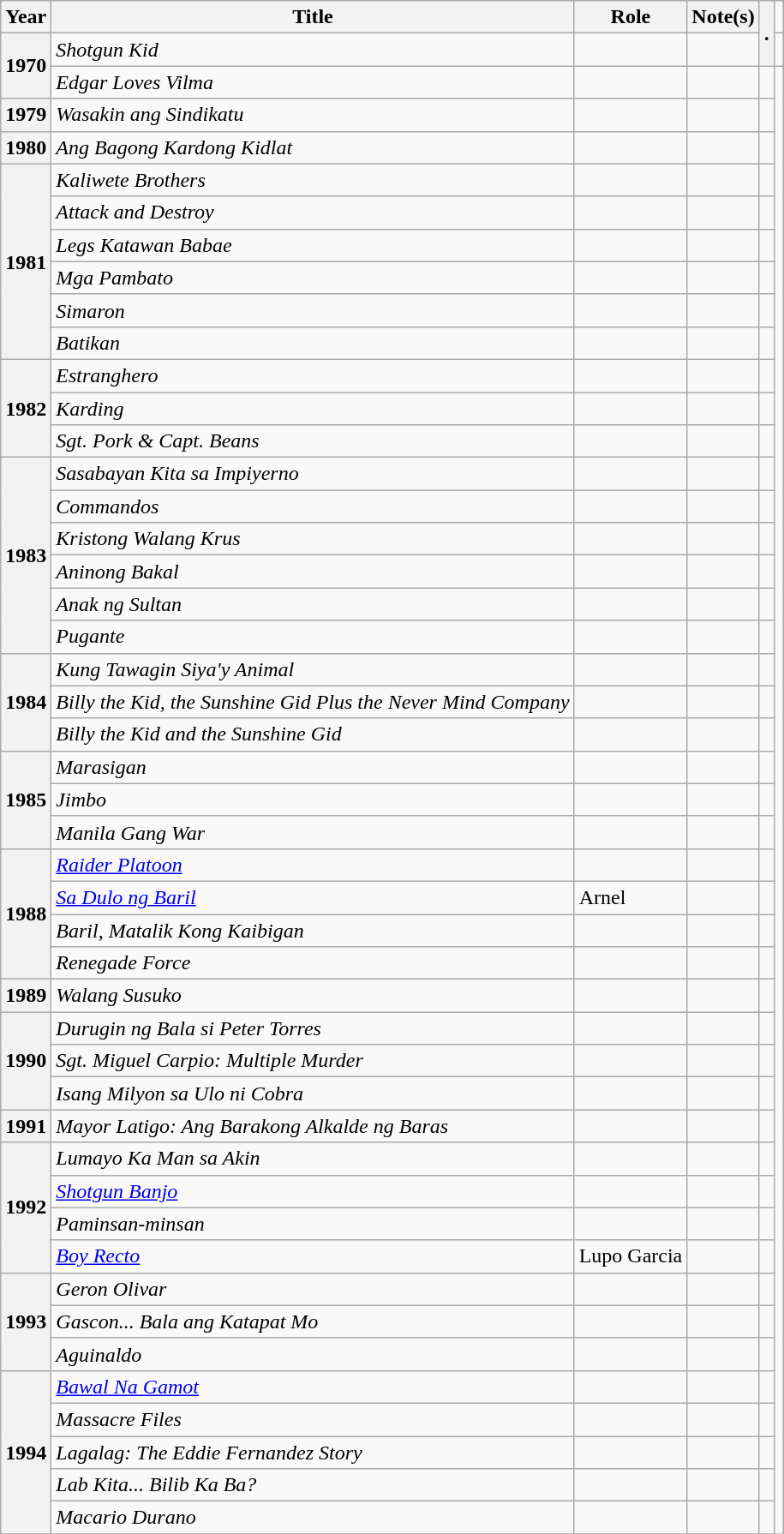<table class="wikitable plainrowheaders sortable">
<tr>
<th scope="col">Year</th>
<th scope="col">Title</th>
<th scope="col" class="unsortable">Role</th>
<th scope="col" class="unsortable">Note(s)</th>
<th rowspan="2" scope="col" class="unsortable">.</th>
</tr>
<tr>
<th rowspan="2" scope="row">1970</th>
<td><em>Shotgun Kid</em></td>
<td></td>
<td></td>
<td style="text-align:center;"></td>
</tr>
<tr>
<td><em>Edgar Loves Vilma</em></td>
<td></td>
<td></td>
<td style="text-align:center;"></td>
</tr>
<tr>
<th scope="row">1979</th>
<td><em>Wasakin ang Sindikatu</em></td>
<td></td>
<td></td>
<td style="text-align:center;"></td>
</tr>
<tr>
<th scope="row">1980</th>
<td><em>Ang Bagong Kardong Kidlat</em></td>
<td></td>
<td></td>
<td style="text-align:center;"></td>
</tr>
<tr>
<th rowspan="6" scope="row">1981</th>
<td><em>Kaliwete Brothers</em></td>
<td></td>
<td></td>
<td style="text-align:center;"></td>
</tr>
<tr>
<td><em>Attack and Destroy</em></td>
<td></td>
<td></td>
<td style="text-align:center;"></td>
</tr>
<tr>
<td><em>Legs Katawan Babae</em></td>
<td></td>
<td></td>
<td style="text-align:center;"></td>
</tr>
<tr>
<td><em>Mga Pambato</em></td>
<td></td>
<td></td>
<td style="text-align:center;"></td>
</tr>
<tr>
<td><em>Simaron</em></td>
<td></td>
<td></td>
<td style="text-align:center;"></td>
</tr>
<tr>
<td><em>Batikan</em></td>
<td></td>
<td></td>
<td style="text-align:center;"></td>
</tr>
<tr>
<th rowspan="3" scope="row">1982</th>
<td><em>Estranghero</em></td>
<td></td>
<td></td>
<td style="text-align:center;"></td>
</tr>
<tr>
<td><em>Karding</em></td>
<td></td>
<td></td>
<td style="text-align:center;"></td>
</tr>
<tr>
<td><em>Sgt. Pork & Capt. Beans</em></td>
<td></td>
<td></td>
<td style="text-align:center;"></td>
</tr>
<tr>
<th rowspan="6" scope="row">1983</th>
<td><em>Sasabayan Kita sa Impiyerno</em></td>
<td></td>
<td></td>
<td style="text-align:center;"></td>
</tr>
<tr>
<td><em>Commandos</em></td>
<td></td>
<td></td>
<td style="text-align:center;"></td>
</tr>
<tr>
<td><em>Kristong Walang Krus</em></td>
<td></td>
<td></td>
<td style="text-align:center;"></td>
</tr>
<tr>
<td><em>Aninong Bakal</em></td>
<td></td>
<td></td>
<td style="text-align:center;"></td>
</tr>
<tr>
<td><em>Anak ng Sultan</em></td>
<td></td>
<td></td>
<td style="text-align:center;"></td>
</tr>
<tr>
<td><em>Pugante</em></td>
<td></td>
<td></td>
<td style="text-align:center;"></td>
</tr>
<tr>
<th rowspan="3" scope="row">1984</th>
<td><em>Kung Tawagin Siya'y Animal</em></td>
<td></td>
<td></td>
<td style="text-align:center;"></td>
</tr>
<tr>
<td><em>Billy the Kid, the Sunshine Gid Plus the Never Mind Company</em></td>
<td></td>
<td></td>
<td style="text-align:center;"></td>
</tr>
<tr>
<td><em>Billy the Kid and the Sunshine Gid</em></td>
<td></td>
<td></td>
<td style="text-align:center;"></td>
</tr>
<tr>
<th rowspan="3" scope="row">1985</th>
<td><em>Marasigan</em></td>
<td></td>
<td></td>
<td style="text-align:center;"></td>
</tr>
<tr>
<td><em>Jimbo</em></td>
<td></td>
<td></td>
<td style="text-align:center;"></td>
</tr>
<tr>
<td><em>Manila Gang War</em></td>
<td></td>
<td></td>
<td style="text-align:center;"></td>
</tr>
<tr>
<th rowspan="4" scope="row">1988</th>
<td><em><a href='#'>Raider Platoon</a></em></td>
<td></td>
<td></td>
<td style="text-align:center;"></td>
</tr>
<tr>
<td><em><a href='#'>Sa Dulo ng Baril</a></em></td>
<td>Arnel</td>
<td></td>
<td style="text-align:center;"></td>
</tr>
<tr>
<td><em>Baril, Matalik Kong Kaibigan</em></td>
<td></td>
<td></td>
<td style="text-align:center;"></td>
</tr>
<tr>
<td><em>Renegade Force</em></td>
<td></td>
<td></td>
<td style="text-align:center;"></td>
</tr>
<tr>
<th scope="row">1989</th>
<td><em>Walang Susuko</em></td>
<td></td>
<td></td>
<td style="text-align:center;"></td>
</tr>
<tr>
<th rowspan="3" scope="row">1990</th>
<td><em>Durugin ng Bala si Peter Torres</em></td>
<td></td>
<td></td>
<td style="text-align:center;"></td>
</tr>
<tr>
<td><em>Sgt. Miguel Carpio: Multiple Murder</em></td>
<td></td>
<td></td>
<td style="text-align:center;"></td>
</tr>
<tr>
<td><em>Isang Milyon sa Ulo ni Cobra</em></td>
<td></td>
<td></td>
<td style="text-align:center;"></td>
</tr>
<tr>
<th scope="row">1991</th>
<td><em>Mayor Latigo: Ang Barakong Alkalde ng Baras</em></td>
<td></td>
<td></td>
<td style="text-align:center;"></td>
</tr>
<tr>
<th rowspan="4" scope="row">1992</th>
<td><em>Lumayo Ka Man sa Akin</em></td>
<td></td>
<td></td>
<td style="text-align:center;"></td>
</tr>
<tr>
<td><em><a href='#'>Shotgun Banjo</a></em></td>
<td></td>
<td></td>
<td style="text-align:center;"></td>
</tr>
<tr>
<td><em>Paminsan-minsan</em></td>
<td></td>
<td></td>
<td style="text-align:center;"></td>
</tr>
<tr>
<td><em><a href='#'>Boy Recto</a></em></td>
<td>Lupo Garcia</td>
<td></td>
<td style="text-align:center;"></td>
</tr>
<tr>
<th rowspan="3" scope="row">1993</th>
<td><em>Geron Olivar</em></td>
<td></td>
<td></td>
<td style="text-align:center;"></td>
</tr>
<tr>
<td><em>Gascon... Bala ang Katapat Mo</em></td>
<td></td>
<td></td>
<td style="text-align:center;"></td>
</tr>
<tr>
<td><em>Aguinaldo</em></td>
<td></td>
<td></td>
<td style="text-align:center;"></td>
</tr>
<tr>
<th rowspan="5" scope="row">1994</th>
<td><em><a href='#'>Bawal Na Gamot</a></em></td>
<td></td>
<td></td>
<td style="text-align:center;"></td>
</tr>
<tr>
<td><em>Massacre Files</em></td>
<td></td>
<td></td>
<td style="text-align:center;"></td>
</tr>
<tr>
<td><em>Lagalag: The Eddie Fernandez Story</em></td>
<td></td>
<td></td>
<td style="text-align:center;"></td>
</tr>
<tr>
<td><em>Lab Kita... Bilib Ka Ba?</em></td>
<td></td>
<td></td>
<td style="text-align:center;"></td>
</tr>
<tr>
<td><em>Macario Durano</em></td>
<td></td>
<td></td>
<td style="text-align:center;"></td>
</tr>
<tr>
</tr>
</table>
